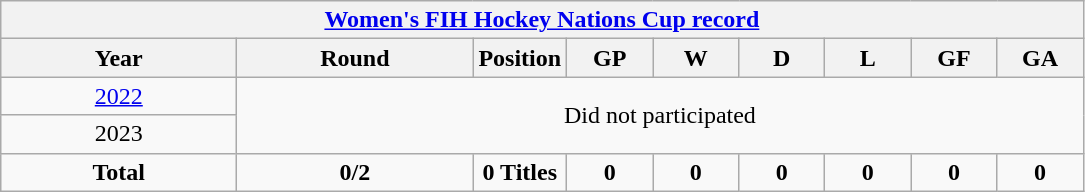<table class="wikitable" style="text-align: center;">
<tr>
<th colspan=9><a href='#'>Women's FIH Hockey Nations Cup record</a></th>
</tr>
<tr>
<th width=150>Year</th>
<th width=150>Round</th>
<th width=50>Position</th>
<th width=50>GP</th>
<th width=50>W</th>
<th width=50>D</th>
<th width=50>L</th>
<th width=50>GF</th>
<th width=50>GA</th>
</tr>
<tr>
<td> <a href='#'>2022</a></td>
<td colspan=9  rowspan=2>Did not participated</td>
</tr>
<tr>
<td> 2023</td>
</tr>
<tr>
<td><strong>Total</strong></td>
<td><strong>0/2</strong></td>
<td><strong>0 Titles</strong></td>
<td><strong>0</strong></td>
<td><strong>0</strong></td>
<td><strong>0</strong></td>
<td><strong>0</strong></td>
<td><strong>0</strong></td>
<td><strong>0</strong></td>
</tr>
</table>
